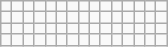<table class="wikitable">
<tr>
<td></td>
<td></td>
<td></td>
<td></td>
<td></td>
<td></td>
<td></td>
<td></td>
<td></td>
<td></td>
<td></td>
<td></td>
<td></td>
<td></td>
<td></td>
</tr>
<tr>
<td></td>
<td></td>
<td></td>
<td></td>
<td></td>
<td></td>
<td></td>
<td></td>
<td></td>
<td></td>
<td></td>
<td></td>
<td></td>
<td></td>
<td></td>
</tr>
<tr>
<td></td>
<td></td>
<td></td>
<td></td>
<td></td>
<td></td>
<td></td>
<td></td>
<td></td>
<td></td>
<td></td>
<td></td>
<td></td>
<td></td>
<td></td>
</tr>
<tr class=letters-right>
<td></td>
<td></td>
<td></td>
<td></td>
<td></td>
<td></td>
<td></td>
<td></td>
<td></td>
<td></td>
<td></td>
<td></td>
<td></td>
<td></td>
<td></td>
</tr>
</table>
